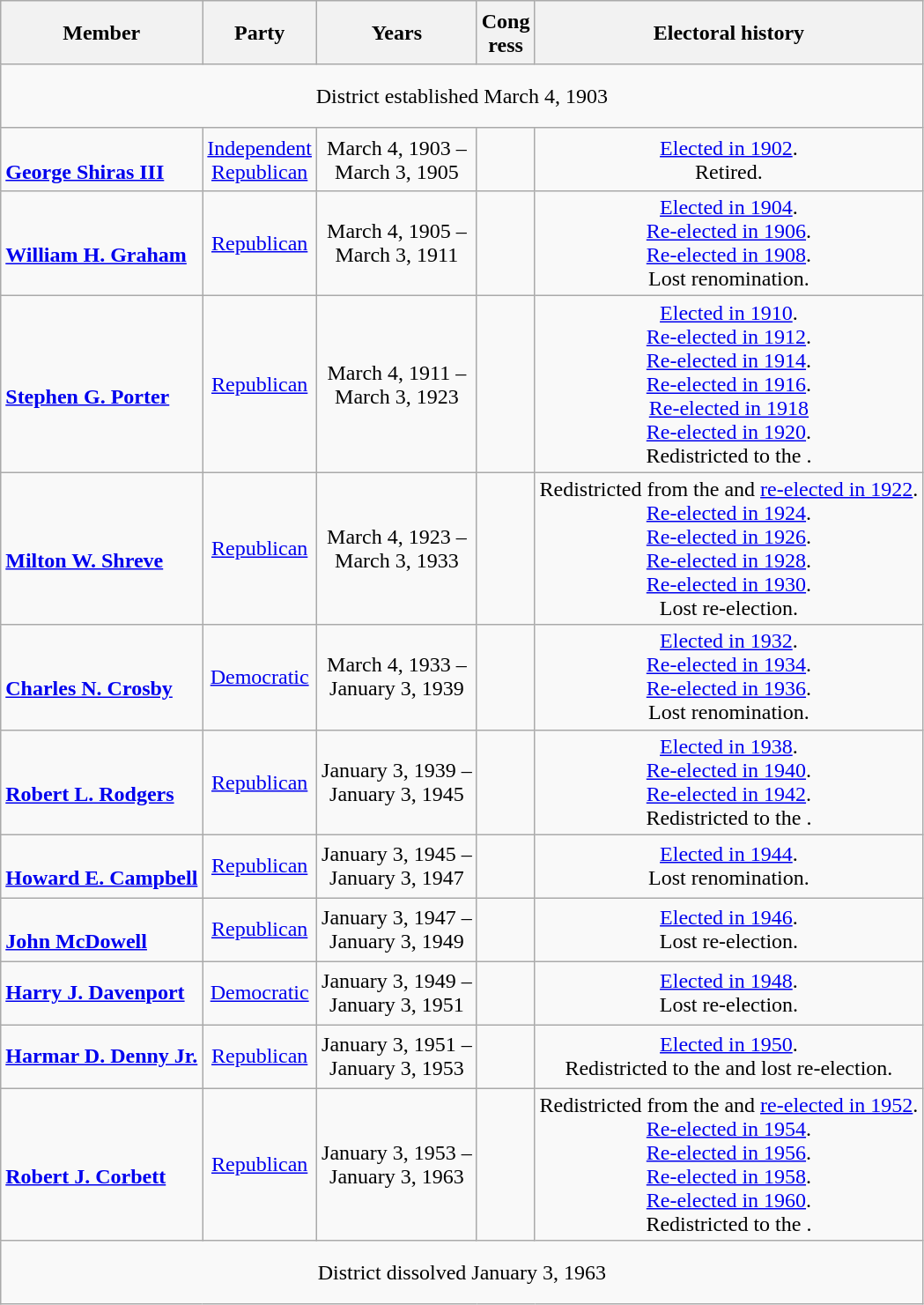<table class=wikitable style="text-align:center">
<tr style="height:3em">
<th>Member</th>
<th>Party</th>
<th>Years</th>
<th>Cong<br>ress</th>
<th>Electoral history</th>
</tr>
<tr style="height:3em">
<td colspan=5>District established March 4, 1903</td>
</tr>
<tr style="height:3em">
<td align=left><br><strong><a href='#'>George Shiras III</a></strong><br></td>
<td><a href='#'>Independent<br>Republican</a></td>
<td nowrap>March 4, 1903 –<br>March 3, 1905</td>
<td></td>
<td><a href='#'>Elected in 1902</a>.<br>Retired.</td>
</tr>
<tr style="height:3em">
<td align=left><br><strong><a href='#'>William H. Graham</a></strong><br></td>
<td><a href='#'>Republican</a></td>
<td nowrap>March 4, 1905 –<br>March 3, 1911</td>
<td></td>
<td><a href='#'>Elected in 1904</a>.<br><a href='#'>Re-elected in 1906</a>.<br><a href='#'>Re-elected in 1908</a>.<br>Lost renomination.</td>
</tr>
<tr style="height:3em">
<td align=left><br><strong><a href='#'>Stephen G. Porter</a></strong><br></td>
<td><a href='#'>Republican</a></td>
<td nowrap>March 4, 1911 –<br>March 3, 1923</td>
<td></td>
<td><a href='#'>Elected in 1910</a>.<br><a href='#'>Re-elected in 1912</a>.<br><a href='#'>Re-elected in 1914</a>.<br><a href='#'>Re-elected in 1916</a>.<br><a href='#'>Re-elected in 1918</a><br><a href='#'>Re-elected in 1920</a>.<br>Redistricted to the .</td>
</tr>
<tr style="height:3em">
<td align=left><br><strong><a href='#'>Milton W. Shreve</a></strong><br></td>
<td><a href='#'>Republican</a></td>
<td nowrap>March 4, 1923 –<br>March 3, 1933</td>
<td></td>
<td>Redistricted from the  and <a href='#'>re-elected in 1922</a>.<br><a href='#'>Re-elected in 1924</a>.<br><a href='#'>Re-elected in 1926</a>.<br><a href='#'>Re-elected in 1928</a>.<br><a href='#'>Re-elected in 1930</a>.<br>Lost re-election.</td>
</tr>
<tr style="height:3em">
<td align=left><br><strong><a href='#'>Charles N. Crosby</a></strong><br></td>
<td><a href='#'>Democratic</a></td>
<td nowrap>March 4, 1933 –<br>January 3, 1939</td>
<td></td>
<td><a href='#'>Elected in 1932</a>.<br><a href='#'>Re-elected in 1934</a>.<br><a href='#'>Re-elected in 1936</a>.<br>Lost renomination.</td>
</tr>
<tr style="height:3em">
<td align=left> <br> <strong><a href='#'>Robert L. Rodgers</a></strong><br></td>
<td><a href='#'>Republican</a></td>
<td nowrap>January 3, 1939 –<br>January 3, 1945</td>
<td></td>
<td><a href='#'>Elected in 1938</a>.<br><a href='#'>Re-elected in 1940</a>.<br><a href='#'>Re-elected in 1942</a>.<br>Redistricted to the .</td>
</tr>
<tr style="height:3em">
<td align=left> <br> <strong><a href='#'>Howard E. Campbell</a></strong><br></td>
<td><a href='#'>Republican</a></td>
<td nowrap>January 3, 1945 –<br>January 3, 1947</td>
<td></td>
<td><a href='#'>Elected in 1944</a>.<br>Lost renomination.</td>
</tr>
<tr style="height:3em">
<td align=left> <br> <strong><a href='#'>John McDowell</a></strong><br></td>
<td><a href='#'>Republican</a></td>
<td nowrap>January 3, 1947 –<br>January 3, 1949</td>
<td></td>
<td><a href='#'>Elected in 1946</a>.<br>Lost re-election.</td>
</tr>
<tr style="height:3em">
<td align=left><strong><a href='#'>Harry J. Davenport</a></strong><br></td>
<td><a href='#'>Democratic</a></td>
<td nowrap>January 3, 1949 –<br>January 3, 1951</td>
<td></td>
<td><a href='#'>Elected in 1948</a>.<br>Lost re-election.</td>
</tr>
<tr style="height:3em">
<td align=left><strong><a href='#'>Harmar D. Denny Jr.</a></strong><br></td>
<td><a href='#'>Republican</a></td>
<td nowrap>January 3, 1951 –<br>January 3, 1953</td>
<td></td>
<td><a href='#'>Elected in 1950</a>.<br>Redistricted to the  and lost re-election.</td>
</tr>
<tr style="height:3em">
<td align=left><br><strong><a href='#'>Robert J. Corbett</a></strong><br></td>
<td><a href='#'>Republican</a></td>
<td nowrap>January 3, 1953 –<br>January 3, 1963</td>
<td></td>
<td>Redistricted from the  and <a href='#'>re-elected in 1952</a>.<br><a href='#'>Re-elected in 1954</a>.<br><a href='#'>Re-elected in 1956</a>.<br><a href='#'>Re-elected in 1958</a>.<br><a href='#'>Re-elected in 1960</a>.<br>Redistricted to the .</td>
</tr>
<tr style="height:3em">
<td colspan=5>District dissolved January 3, 1963</td>
</tr>
</table>
